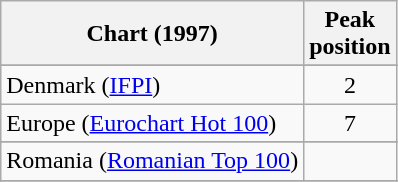<table class="wikitable sortable">
<tr>
<th>Chart (1997)</th>
<th>Peak<br>position</th>
</tr>
<tr>
</tr>
<tr>
<td>Denmark (<a href='#'>IFPI</a>)</td>
<td align="center">2</td>
</tr>
<tr>
<td>Europe (<a href='#'>Eurochart Hot 100</a>)</td>
<td align="center">7</td>
</tr>
<tr>
</tr>
<tr>
</tr>
<tr>
<td>Romania (<a href='#'>Romanian Top 100</a>)</td>
<td></td>
</tr>
<tr>
</tr>
<tr>
</tr>
</table>
